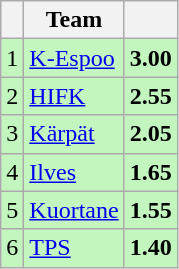<table class="wikitable">
<tr>
<th></th>
<th>Team</th>
<th></th>
</tr>
<tr style="background:#c3f5bf">
<td style="text-align:center">1</td>
<td><a href='#'>K-Espoo</a></td>
<td style="text-align:center"><strong>3.00</strong></td>
</tr>
<tr style="background:#c3f5bf">
<td style="text-align:center">2</td>
<td><a href='#'>HIFK</a></td>
<td style="text-align:center"><strong>2.55</strong></td>
</tr>
<tr style="background:#c3f5bf">
<td style="text-align:center">3</td>
<td><a href='#'>Kärpät</a></td>
<td style="text-align:center"><strong>2.05</strong></td>
</tr>
<tr style="background:#c3f5bf">
<td style="text-align:center">4</td>
<td><a href='#'>Ilves</a></td>
<td style="text-align:center"><strong>1.65</strong></td>
</tr>
<tr style="background:#c3f5bf">
<td style="text-align:center">5</td>
<td><a href='#'>Kuortane</a></td>
<td style="text-align:center"><strong>1.55</strong></td>
</tr>
<tr style="background:#c3f5bf">
<td style="text-align:center">6</td>
<td><a href='#'>TPS</a></td>
<td style="text-align:center"><strong>1.40</strong></td>
</tr>
</table>
